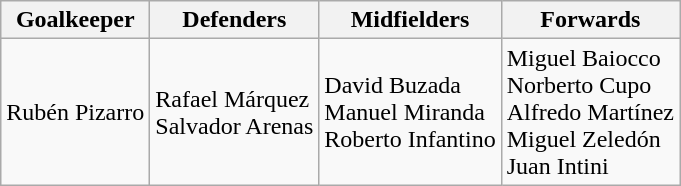<table class="wikitable">
<tr>
<th>Goalkeeper</th>
<th>Defenders</th>
<th>Midfielders</th>
<th>Forwards</th>
</tr>
<tr>
<td> Rubén Pizarro</td>
<td> Rafael Márquez<br> Salvador Arenas</td>
<td> David Buzada<br> Manuel Miranda<br> Roberto Infantino</td>
<td> Miguel Baiocco<br> Norberto Cupo<br> Alfredo Martínez<br> Miguel Zeledón<br> Juan Intini</td>
</tr>
</table>
